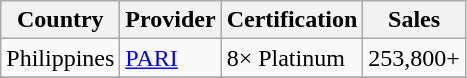<table class="wikitable">
<tr>
<th>Country</th>
<th>Provider</th>
<th>Certification</th>
<th>Sales</th>
</tr>
<tr>
<td>Philippines</td>
<td><a href='#'>PARI</a></td>
<td>8× Platinum</td>
<td>253,800+</td>
</tr>
<tr>
</tr>
</table>
